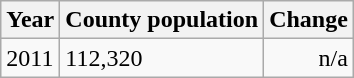<table class="wikitable">
<tr>
<th>Year</th>
<th>County population</th>
<th>Change</th>
</tr>
<tr>
<td>2011</td>
<td>112,320</td>
<td align="right">n/a</td>
</tr>
</table>
